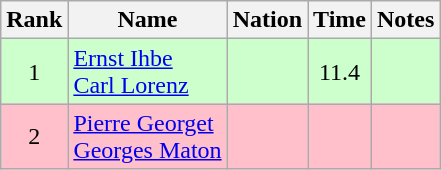<table class="wikitable sortable" style="text-align:center">
<tr>
<th>Rank</th>
<th>Name</th>
<th>Nation</th>
<th>Time</th>
<th>Notes</th>
</tr>
<tr style="background:#cfc;">
<td>1</td>
<td align=left><a href='#'>Ernst Ihbe</a><br><a href='#'>Carl Lorenz</a></td>
<td align=left></td>
<td>11.4</td>
<td></td>
</tr>
<tr bgcolor=pink>
<td>2</td>
<td align=left><a href='#'>Pierre Georget</a><br><a href='#'>Georges Maton</a></td>
<td align=left></td>
<td></td>
<td></td>
</tr>
</table>
